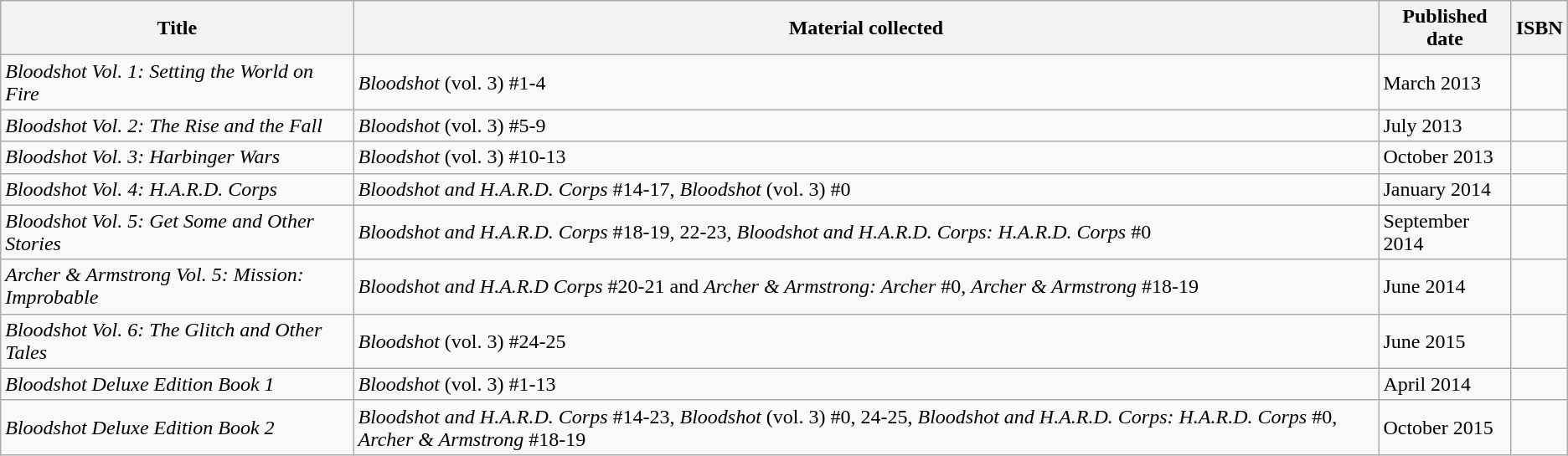<table class="wikitable">
<tr>
<th>Title</th>
<th>Material collected</th>
<th>Published date</th>
<th>ISBN</th>
</tr>
<tr>
<td><em>Bloodshot Vol. 1: Setting the World on Fire</em></td>
<td><em>Bloodshot</em> (vol. 3) #1-4</td>
<td>March 2013</td>
<td></td>
</tr>
<tr>
<td><em>Bloodshot Vol. 2: The Rise and the Fall</em></td>
<td><em>Bloodshot</em> (vol. 3) #5-9</td>
<td>July 2013</td>
<td></td>
</tr>
<tr>
<td><em>Bloodshot Vol. 3: Harbinger Wars</em></td>
<td><em>Bloodshot</em> (vol. 3) #10-13</td>
<td>October 2013</td>
<td></td>
</tr>
<tr>
<td><em>Bloodshot Vol. 4: H.A.R.D. Corps</em></td>
<td><em>Bloodshot and H.A.R.D. Corps</em> #14-17, <em>Bloodshot</em> (vol. 3) #0</td>
<td>January 2014</td>
<td></td>
</tr>
<tr>
<td><em>Bloodshot Vol. 5: Get Some and Other Stories</em></td>
<td><em>Bloodshot and H.A.R.D. Corps</em> #18-19, 22-23, <em>Bloodshot and H.A.R.D. Corps: H.A.R.D. Corps</em> #0</td>
<td>September 2014</td>
<td></td>
</tr>
<tr>
<td><em>Archer & Armstrong Vol. 5: Mission: Improbable</em></td>
<td><em>Bloodshot and H.A.R.D Corps</em> #20-21 and <em>Archer & Armstrong: Archer</em> #0, <em>Archer & Armstrong</em> #18-19</td>
<td>June 2014</td>
<td></td>
</tr>
<tr>
<td><em>Bloodshot Vol. 6: The Glitch and Other Tales</em></td>
<td><em>Bloodshot</em> (vol. 3) #24-25</td>
<td>June 2015</td>
<td></td>
</tr>
<tr>
<td><em>Bloodshot Deluxe Edition Book 1</em></td>
<td><em>Bloodshot</em> (vol. 3) #1-13</td>
<td>April 2014</td>
<td></td>
</tr>
<tr>
<td><em>Bloodshot Deluxe Edition Book 2</em></td>
<td><em>Bloodshot and H.A.R.D. Corps</em> #14-23, <em>Bloodshot</em> (vol. 3) #0, 24-25, <em>Bloodshot and H.A.R.D. Corps: H.A.R.D. Corps</em> #0, <em>Archer & Armstrong</em> #18-19</td>
<td>October 2015</td>
<td></td>
</tr>
</table>
